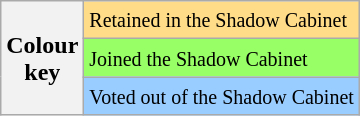<table class="wikitable">
<tr>
<th rowspan=3>Colour<br>key</th>
<td bgcolor=ffdd88><small>Retained in the Shadow Cabinet</small></td>
</tr>
<tr bgcolor=99ff66>
<td><small>Joined the Shadow Cabinet</small></td>
</tr>
<tr bgcolor=99ccff>
<td><small>Voted out of the Shadow Cabinet</small></td>
</tr>
</table>
